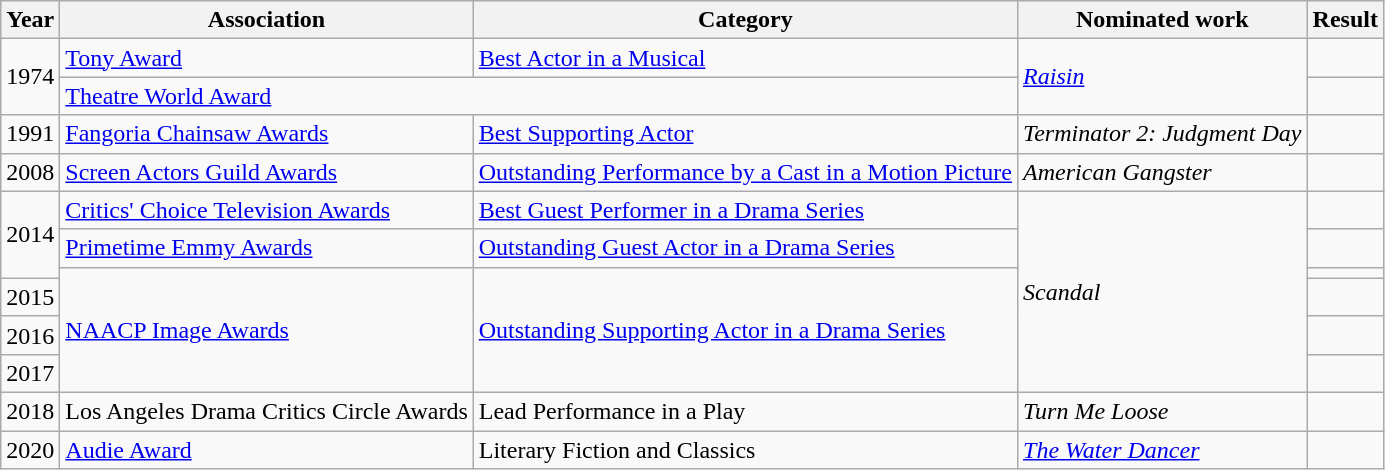<table class="wikitable sortable">
<tr>
<th>Year</th>
<th>Association</th>
<th>Category</th>
<th>Nominated work</th>
<th>Result</th>
</tr>
<tr>
<td rowspan=2>1974</td>
<td><a href='#'>Tony Award</a></td>
<td><a href='#'>Best Actor in a Musical</a></td>
<td rowspan=2><em><a href='#'>Raisin</a></em></td>
<td></td>
</tr>
<tr>
<td colspan=2><a href='#'>Theatre World Award</a></td>
<td></td>
</tr>
<tr>
<td>1991</td>
<td><a href='#'>Fangoria Chainsaw Awards</a></td>
<td><a href='#'>Best Supporting Actor</a></td>
<td><em>Terminator 2: Judgment Day</em></td>
<td></td>
</tr>
<tr>
<td>2008</td>
<td><a href='#'>Screen Actors Guild Awards</a></td>
<td><a href='#'>Outstanding Performance by a Cast in a Motion Picture</a></td>
<td><em>American Gangster</em></td>
<td></td>
</tr>
<tr>
<td rowspan=3>2014</td>
<td><a href='#'>Critics' Choice Television Awards</a></td>
<td><a href='#'>Best Guest Performer in a Drama Series</a></td>
<td rowspan=6><em>Scandal</em></td>
<td></td>
</tr>
<tr>
<td><a href='#'>Primetime Emmy Awards</a></td>
<td><a href='#'>Outstanding Guest Actor in a Drama Series</a></td>
<td></td>
</tr>
<tr>
<td rowspan=4><a href='#'>NAACP Image Awards</a></td>
<td rowspan=4><a href='#'>Outstanding Supporting Actor in a Drama Series</a></td>
<td></td>
</tr>
<tr>
<td>2015</td>
<td></td>
</tr>
<tr>
<td>2016</td>
<td></td>
</tr>
<tr>
<td>2017</td>
<td></td>
</tr>
<tr>
<td>2018</td>
<td>Los Angeles Drama Critics Circle Awards</td>
<td>Lead Performance in a Play</td>
<td><em>Turn Me Loose</em></td>
<td></td>
</tr>
<tr>
<td>2020</td>
<td><a href='#'>Audie Award</a></td>
<td>Literary Fiction and Classics</td>
<td><em><a href='#'>The Water Dancer</a></em></td>
<td></td>
</tr>
</table>
